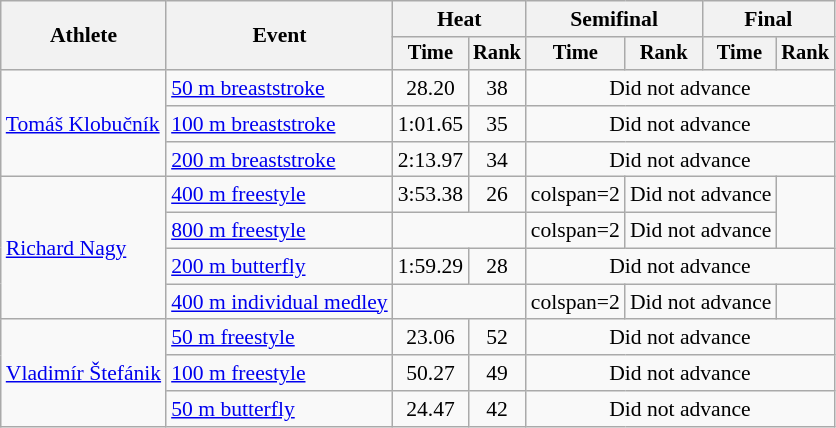<table class="wikitable" style="text-align:center; font-size:90%">
<tr>
<th rowspan="2">Athlete</th>
<th rowspan="2">Event</th>
<th colspan="2">Heat</th>
<th colspan="2">Semifinal</th>
<th colspan="2">Final</th>
</tr>
<tr style="font-size:95%">
<th>Time</th>
<th>Rank</th>
<th>Time</th>
<th>Rank</th>
<th>Time</th>
<th>Rank</th>
</tr>
<tr>
<td align=left rowspan=3><a href='#'>Tomáš Klobučník</a></td>
<td align=left><a href='#'>50 m breaststroke</a></td>
<td>28.20</td>
<td>38</td>
<td colspan="4">Did not advance</td>
</tr>
<tr>
<td align=left><a href='#'>100 m breaststroke</a></td>
<td>1:01.65</td>
<td>35</td>
<td colspan=4>Did not advance</td>
</tr>
<tr>
<td align=left><a href='#'>200 m breaststroke</a></td>
<td>2:13.97</td>
<td>34</td>
<td colspan="4">Did not advance</td>
</tr>
<tr>
<td align=left rowspan=4><a href='#'>Richard Nagy</a></td>
<td align=left><a href='#'>400 m freestyle</a></td>
<td>3:53.38</td>
<td>26</td>
<td>colspan=2 </td>
<td colspan=2>Did not advance</td>
</tr>
<tr>
<td align=left><a href='#'>800 m freestyle</a></td>
<td colspan=2></td>
<td>colspan=2 </td>
<td colspan=2>Did not advance</td>
</tr>
<tr>
<td align=left><a href='#'>200 m butterfly</a></td>
<td>1:59.29</td>
<td>28</td>
<td colspan=4>Did not advance</td>
</tr>
<tr>
<td align=left><a href='#'>400 m individual medley</a></td>
<td colspan=2></td>
<td>colspan=2 </td>
<td colspan=2>Did not advance</td>
</tr>
<tr>
<td align=left rowspan=3><a href='#'>Vladimír Štefánik</a></td>
<td align=left><a href='#'>50 m freestyle</a></td>
<td>23.06</td>
<td>52</td>
<td colspan=4>Did not advance</td>
</tr>
<tr>
<td align=left><a href='#'>100 m freestyle</a></td>
<td>50.27</td>
<td>49</td>
<td colspan=4>Did not advance</td>
</tr>
<tr>
<td align=left><a href='#'>50 m butterfly</a></td>
<td>24.47</td>
<td>42</td>
<td colspan=4>Did not advance</td>
</tr>
</table>
